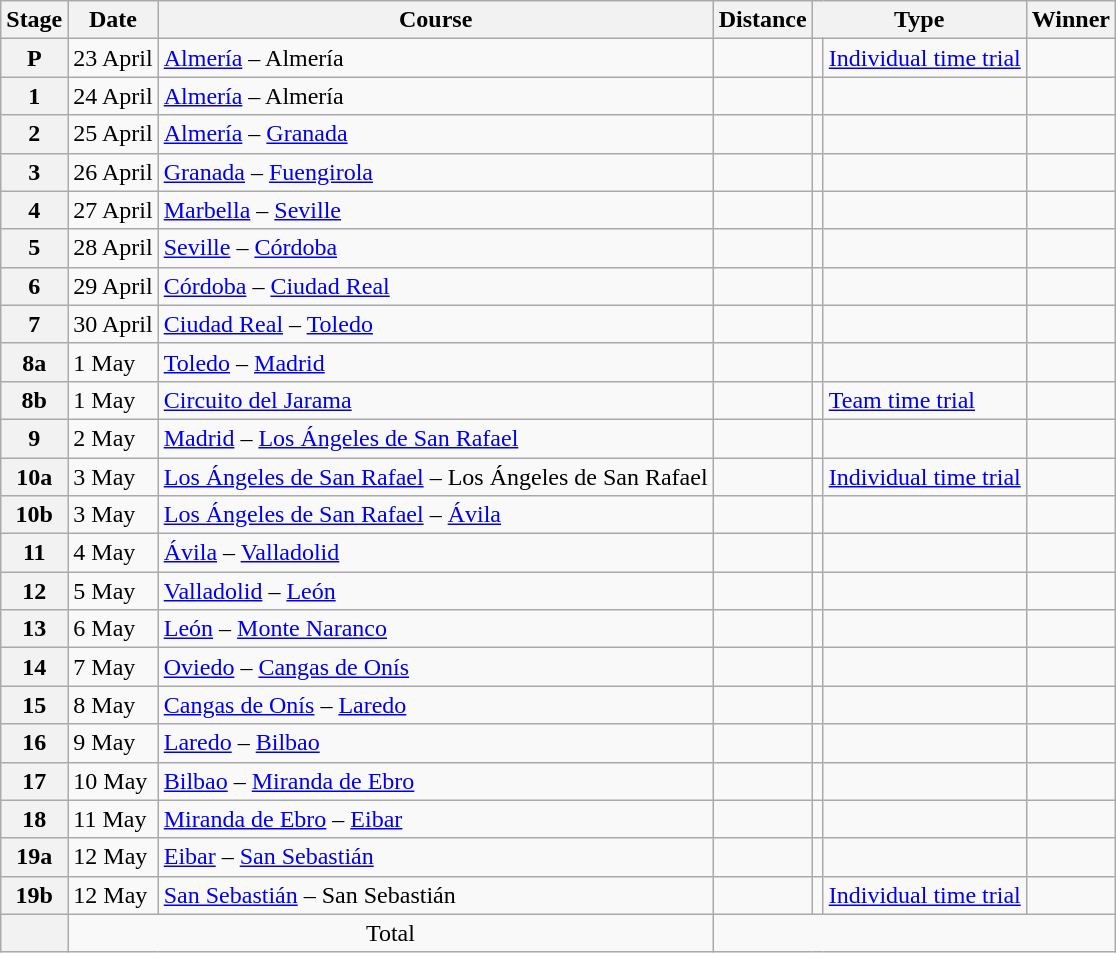<table class="wikitable">
<tr>
<th scope="col">Stage</th>
<th scope="col">Date</th>
<th scope="col">Course</th>
<th scope="col">Distance</th>
<th scope="col" colspan="2">Type</th>
<th scope="col">Winner</th>
</tr>
<tr>
<th scope="row">P</th>
<td>23 April</td>
<td><a href='#'>Almería</a> – Almería</td>
<td style="text-align:center;"></td>
<td></td>
<td><a href='#'>Individual time trial</a></td>
<td></td>
</tr>
<tr>
<th scope="row">1</th>
<td>24 April</td>
<td><a href='#'>Almería</a> – Almería</td>
<td style="text-align:center;"></td>
<td></td>
<td></td>
<td></td>
</tr>
<tr>
<th scope="row">2</th>
<td>25 April</td>
<td><a href='#'>Almería</a> – <a href='#'>Granada</a></td>
<td style="text-align:center;"></td>
<td></td>
<td></td>
<td></td>
</tr>
<tr>
<th scope="row">3</th>
<td>26 April</td>
<td><a href='#'>Granada</a> – <a href='#'>Fuengirola</a></td>
<td style="text-align:center;"></td>
<td></td>
<td></td>
<td></td>
</tr>
<tr>
<th scope="row">4</th>
<td>27 April</td>
<td><a href='#'>Marbella</a> – <a href='#'>Seville</a></td>
<td style="text-align:center;"></td>
<td></td>
<td></td>
<td></td>
</tr>
<tr>
<th scope="row">5</th>
<td>28 April</td>
<td><a href='#'>Seville</a> – <a href='#'>Córdoba</a></td>
<td style="text-align:center;"></td>
<td></td>
<td></td>
<td></td>
</tr>
<tr>
<th scope="row">6</th>
<td>29 April</td>
<td><a href='#'>Córdoba</a> – <a href='#'>Ciudad Real</a></td>
<td style="text-align:center;"></td>
<td></td>
<td></td>
<td></td>
</tr>
<tr>
<th scope="row">7</th>
<td>30 April</td>
<td><a href='#'>Ciudad Real</a> – <a href='#'>Toledo</a></td>
<td style="text-align:center;"></td>
<td></td>
<td></td>
<td></td>
</tr>
<tr>
<th scope="row">8a</th>
<td>1 May</td>
<td><a href='#'>Toledo</a> – <a href='#'>Madrid</a></td>
<td style="text-align:center;"></td>
<td></td>
<td></td>
<td></td>
</tr>
<tr>
<th scope="row">8b</th>
<td>1 May</td>
<td><a href='#'>Circuito del Jarama</a></td>
<td style="text-align:center;"></td>
<td></td>
<td><a href='#'>Team time trial</a></td>
<td></td>
</tr>
<tr>
<th scope="row">9</th>
<td>2 May</td>
<td><a href='#'>Madrid</a> – <a href='#'>Los Ángeles de San Rafael</a></td>
<td style="text-align:center;"></td>
<td></td>
<td></td>
<td></td>
</tr>
<tr>
<th scope="row">10a</th>
<td>3 May</td>
<td><a href='#'>Los Ángeles de San Rafael</a> – Los Ángeles de San Rafael</td>
<td style="text-align:center;"></td>
<td></td>
<td><a href='#'>Individual time trial</a></td>
<td></td>
</tr>
<tr>
<th scope="row">10b</th>
<td>3 May</td>
<td><a href='#'>Los Ángeles de San Rafael</a> – <a href='#'>Ávila</a></td>
<td style="text-align:center;"></td>
<td></td>
<td></td>
<td></td>
</tr>
<tr>
<th scope="row">11</th>
<td>4 May</td>
<td><a href='#'>Ávila</a> – <a href='#'>Valladolid</a></td>
<td style="text-align:center;"></td>
<td></td>
<td></td>
<td></td>
</tr>
<tr>
<th scope="row">12</th>
<td>5 May</td>
<td><a href='#'>Valladolid</a> – <a href='#'>León</a></td>
<td style="text-align:center;"></td>
<td></td>
<td></td>
<td></td>
</tr>
<tr>
<th scope="row">13</th>
<td>6 May</td>
<td><a href='#'>León</a> – <a href='#'>Monte Naranco</a></td>
<td style="text-align:center;"></td>
<td></td>
<td></td>
<td></td>
</tr>
<tr>
<th scope="row">14</th>
<td>7 May</td>
<td><a href='#'>Oviedo</a> – <a href='#'>Cangas de Onís</a></td>
<td style="text-align:center;"></td>
<td></td>
<td></td>
<td></td>
</tr>
<tr>
<th scope="row">15</th>
<td>8 May</td>
<td><a href='#'>Cangas de Onís</a> – <a href='#'>Laredo</a></td>
<td style="text-align:center;"></td>
<td></td>
<td></td>
<td></td>
</tr>
<tr>
<th scope="row">16</th>
<td>9 May</td>
<td><a href='#'>Laredo</a> – <a href='#'>Bilbao</a></td>
<td style="text-align:center;"></td>
<td></td>
<td></td>
<td></td>
</tr>
<tr>
<th scope="row">17</th>
<td>10 May</td>
<td><a href='#'>Bilbao</a> – <a href='#'>Miranda de Ebro</a></td>
<td style="text-align:center;"></td>
<td></td>
<td></td>
<td></td>
</tr>
<tr>
<th scope="row">18</th>
<td>11 May</td>
<td><a href='#'>Miranda de Ebro</a> – <a href='#'>Eibar</a></td>
<td style="text-align:center;"></td>
<td></td>
<td></td>
<td></td>
</tr>
<tr>
<th scope="row">19a</th>
<td>12 May</td>
<td><a href='#'>Eibar</a> – <a href='#'>San Sebastián</a></td>
<td style="text-align:center;"></td>
<td></td>
<td></td>
<td></td>
</tr>
<tr>
<th scope="row">19b</th>
<td>12 May</td>
<td><a href='#'>San Sebastián</a> – San Sebastián</td>
<td style="text-align:center;"></td>
<td></td>
<td><a href='#'>Individual time trial</a></td>
<td></td>
</tr>
<tr>
<th scope="row"></th>
<td colspan="2" style="text-align:center">Total</td>
<td colspan="4" style="text-align:center"></td>
</tr>
</table>
